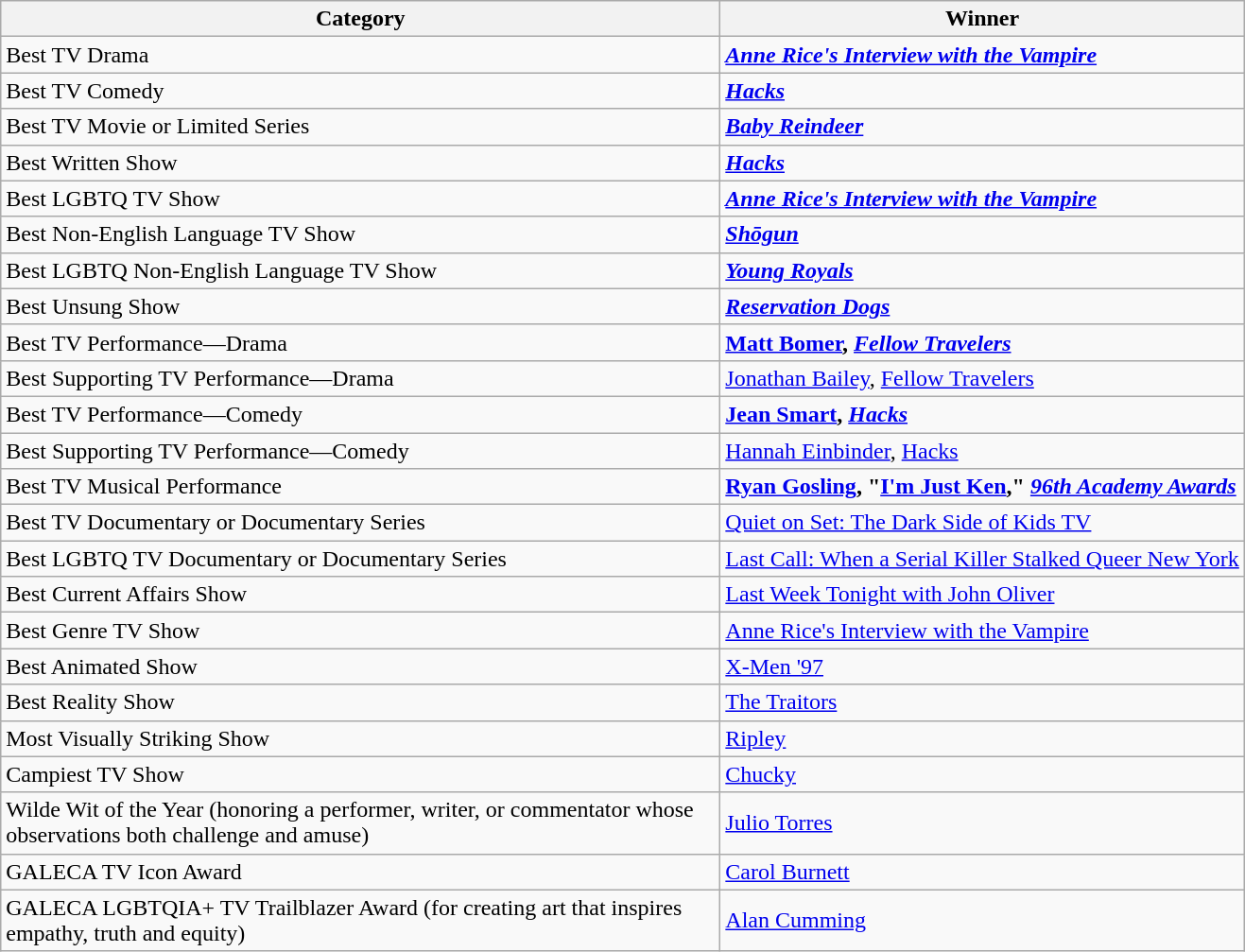<table class="wikitable">
<tr>
<th width="500">Category</th>
<th>Winner</th>
</tr>
<tr>
<td>Best TV Drama</td>
<td><strong><em><a href='#'>Anne Rice's Interview with the Vampire</a></em></strong></td>
</tr>
<tr>
<td>Best TV Comedy</td>
<td><strong><em><a href='#'>Hacks</a></em></strong></td>
</tr>
<tr>
<td>Best TV Movie or Limited Series</td>
<td><strong><em><a href='#'>Baby Reindeer</a></em></strong></td>
</tr>
<tr>
<td>Best Written Show</td>
<td><strong><em><a href='#'>Hacks</a></em></strong></td>
</tr>
<tr>
<td>Best LGBTQ TV Show</td>
<td><strong><em><a href='#'>Anne Rice's Interview with the Vampire</a></em></strong></td>
</tr>
<tr>
<td>Best Non-English Language TV Show</td>
<td><strong><em><a href='#'>Shōgun</a></em></strong></td>
</tr>
<tr>
<td>Best LGBTQ Non-English Language TV Show</td>
<td><strong><em><a href='#'>Young Royals</a></em></strong></td>
</tr>
<tr>
<td>Best Unsung Show</td>
<td><strong><em><a href='#'>Reservation Dogs</a></em></strong></td>
</tr>
<tr>
<td>Best TV Performance—Drama</td>
<td><strong><a href='#'>Matt Bomer</a>, <em><a href='#'>Fellow Travelers</a><strong><em></td>
</tr>
<tr>
<td>Best Supporting TV Performance—Drama</td>
<td></strong><a href='#'>Jonathan Bailey</a>, </em><a href='#'>Fellow Travelers</a></em></strong></td>
</tr>
<tr>
<td>Best TV Performance—Comedy</td>
<td><strong><a href='#'>Jean Smart</a>, <em><a href='#'>Hacks</a><strong><em></td>
</tr>
<tr>
<td>Best Supporting TV Performance—Comedy</td>
<td></strong><a href='#'>Hannah Einbinder</a>, </em><a href='#'>Hacks</a></em></strong></td>
</tr>
<tr>
<td>Best TV Musical Performance</td>
<td><strong><a href='#'>Ryan Gosling</a>, "<a href='#'>I'm Just Ken</a>," <em><a href='#'>96th Academy Awards</a><strong><em></td>
</tr>
<tr>
<td>Best TV Documentary or Documentary Series</td>
<td></em></strong><a href='#'>Quiet on Set: The Dark Side of Kids TV</a><strong><em></td>
</tr>
<tr>
<td>Best LGBTQ TV Documentary or Documentary Series</td>
<td></em></strong><a href='#'>Last Call: When a Serial Killer Stalked Queer New York</a><strong><em></td>
</tr>
<tr>
<td>Best Current Affairs Show</td>
<td></em></strong><a href='#'>Last Week Tonight with John Oliver</a><strong><em></td>
</tr>
<tr>
<td>Best Genre TV Show</td>
<td></em></strong><a href='#'>Anne Rice's Interview with the Vampire</a><strong><em></td>
</tr>
<tr>
<td>Best Animated Show</td>
<td></em></strong><a href='#'>X-Men '97</a><strong><em></td>
</tr>
<tr>
<td>Best Reality Show</td>
<td></em></strong><a href='#'>The Traitors</a><strong><em></td>
</tr>
<tr>
<td>Most Visually Striking Show</td>
<td></em></strong><a href='#'>Ripley</a><strong><em></td>
</tr>
<tr>
<td>Campiest TV Show</td>
<td></em></strong><a href='#'>Chucky</a><strong><em></td>
</tr>
<tr>
<td>Wilde Wit of the Year (honoring a performer, writer, or commentator whose observations both challenge and amuse)</td>
<td></strong><a href='#'>Julio Torres</a><strong></td>
</tr>
<tr>
<td>GALECA TV Icon Award</td>
<td></strong><a href='#'>Carol Burnett</a><strong></td>
</tr>
<tr>
<td>GALECA LGBTQIA+ TV Trailblazer Award (for creating art that inspires empathy, truth and equity)</td>
<td></strong><a href='#'>Alan Cumming</a><strong></td>
</tr>
</table>
